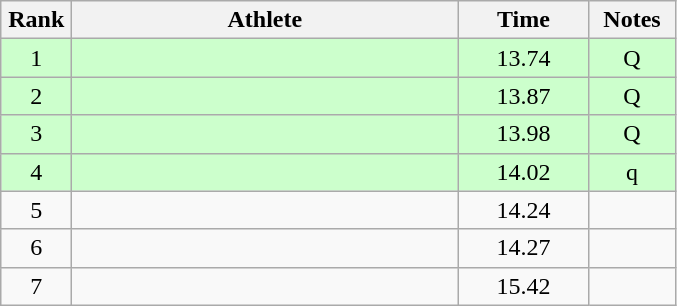<table class="wikitable" style="text-align:center">
<tr>
<th width=40>Rank</th>
<th width=250>Athlete</th>
<th width=80>Time</th>
<th width=50>Notes</th>
</tr>
<tr bgcolor="ccffcc">
<td>1</td>
<td align=left></td>
<td>13.74</td>
<td>Q</td>
</tr>
<tr bgcolor="ccffcc">
<td>2</td>
<td align=left></td>
<td>13.87</td>
<td>Q</td>
</tr>
<tr bgcolor="ccffcc">
<td>3</td>
<td align=left></td>
<td>13.98</td>
<td>Q</td>
</tr>
<tr bgcolor="ccffcc">
<td>4</td>
<td align=left></td>
<td>14.02</td>
<td>q</td>
</tr>
<tr>
<td>5</td>
<td align=left></td>
<td>14.24</td>
<td></td>
</tr>
<tr>
<td>6</td>
<td align=left></td>
<td>14.27</td>
<td></td>
</tr>
<tr>
<td>7</td>
<td align=left></td>
<td>15.42</td>
<td></td>
</tr>
</table>
